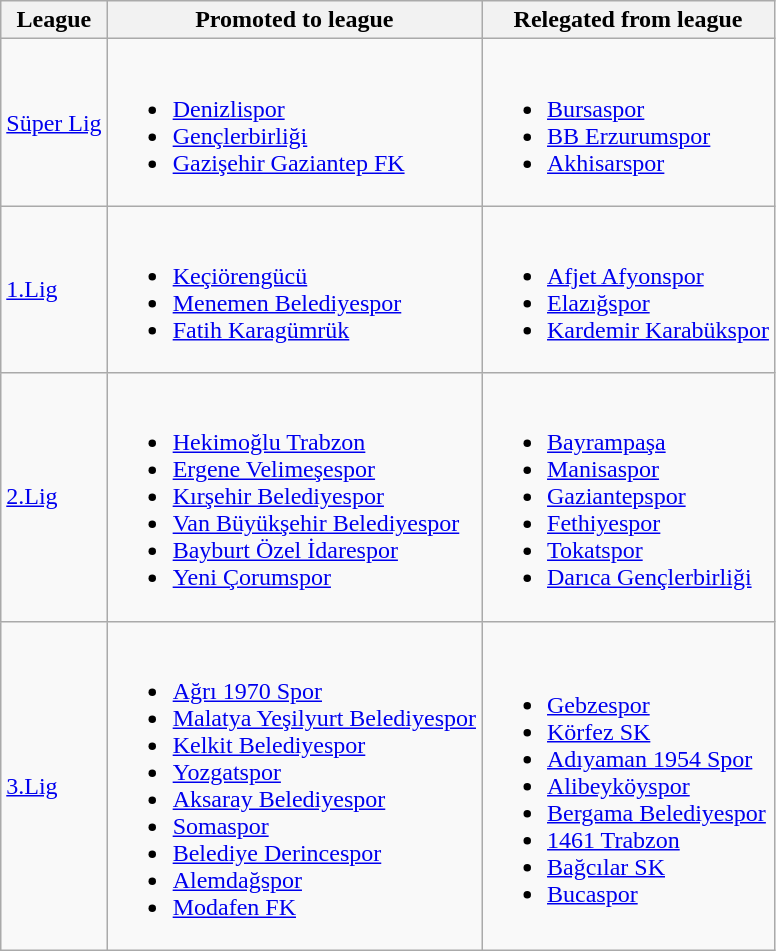<table class="wikitable">
<tr>
<th>League</th>
<th>Promoted to league</th>
<th>Relegated from league</th>
</tr>
<tr>
<td><a href='#'>Süper Lig</a></td>
<td><br><ul><li><a href='#'>Denizlispor</a></li><li><a href='#'>Gençlerbirliği</a></li><li><a href='#'>Gazişehir Gaziantep FK</a></li></ul></td>
<td><br><ul><li><a href='#'>Bursaspor</a></li><li><a href='#'>BB Erzurumspor</a></li><li><a href='#'>Akhisarspor</a></li></ul></td>
</tr>
<tr>
<td><a href='#'>1.Lig</a></td>
<td><br><ul><li><a href='#'>Keçiörengücü</a></li><li><a href='#'>Menemen Belediyespor</a></li><li><a href='#'>Fatih Karagümrük</a></li></ul></td>
<td><br><ul><li><a href='#'>Afjet Afyonspor</a></li><li><a href='#'>Elazığspor</a></li><li><a href='#'>Kardemir Karabükspor</a></li></ul></td>
</tr>
<tr>
<td><a href='#'>2.Lig</a></td>
<td><br><ul><li><a href='#'>Hekimoğlu Trabzon</a></li><li><a href='#'>Ergene Velimeşespor</a></li><li><a href='#'>Kırşehir Belediyespor</a></li><li><a href='#'>Van Büyükşehir Belediyespor</a></li><li><a href='#'>Bayburt Özel İdarespor</a></li><li><a href='#'>Yeni Çorumspor</a></li></ul></td>
<td><br><ul><li><a href='#'>Bayrampaşa</a></li><li><a href='#'>Manisaspor</a></li><li><a href='#'>Gaziantepspor</a></li><li><a href='#'>Fethiyespor</a></li><li><a href='#'>Tokatspor</a></li><li><a href='#'>Darıca Gençlerbirliği</a></li></ul></td>
</tr>
<tr>
<td><a href='#'>3.Lig</a></td>
<td><br><ul><li><a href='#'>Ağrı 1970 Spor</a></li><li><a href='#'>Malatya Yeşilyurt Belediyespor</a></li><li><a href='#'>Kelkit Belediyespor</a></li><li><a href='#'>Yozgatspor</a></li><li><a href='#'>Aksaray Belediyespor</a></li><li><a href='#'>Somaspor</a></li><li><a href='#'>Belediye Derincespor</a></li><li><a href='#'>Alemdağspor</a></li><li><a href='#'>Modafen FK</a></li></ul></td>
<td><br><ul><li><a href='#'>Gebzespor</a></li><li><a href='#'>Körfez SK</a></li><li><a href='#'>Adıyaman 1954 Spor</a></li><li><a href='#'>Alibeyköyspor</a></li><li><a href='#'>Bergama Belediyespor</a></li><li><a href='#'>1461 Trabzon</a></li><li><a href='#'>Bağcılar SK</a></li><li><a href='#'>Bucaspor</a></li></ul></td>
</tr>
</table>
